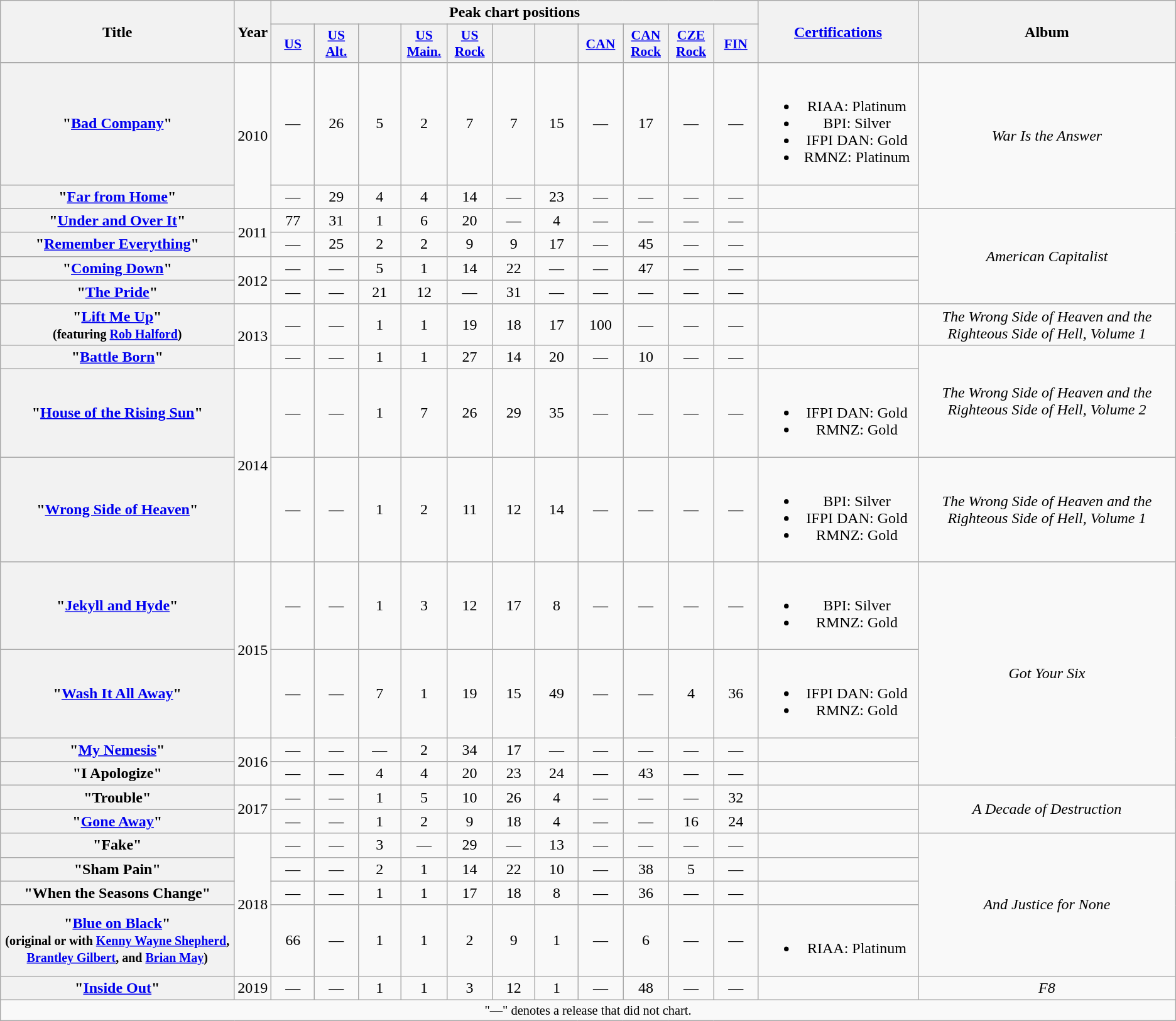<table class="wikitable plainrowheaders" style="text-align:center;">
<tr>
<th scope="col" rowspan="2" style="width:17em;">Title</th>
<th scope="col" rowspan="2">Year</th>
<th scope="col" colspan="11">Peak chart positions</th>
<th scope="col" rowspan="2" style="width:11em;"><a href='#'>Certifications</a></th>
<th scope="col" rowspan="2" style="width:19em;">Album</th>
</tr>
<tr>
<th scope="col" style="width:3em;font-size:90%;"><a href='#'>US</a><br></th>
<th scope="col" style="width:3em;font-size:90%;"><a href='#'>US<br>Alt.</a><br></th>
<th scope="col" style="width:3em;font-size:90%;"><br></th>
<th scope="col" style="width:3em;font-size:90%;"><a href='#'>US<br>Main.</a><br></th>
<th scope="col" style="width:3em;font-size:90%;"><a href='#'>US<br>Rock</a><br></th>
<th scope="col" style="width:3em;font-size:90%;"><br></th>
<th scope="col" style="width:3em;font-size:90%;"><br></th>
<th scope="col" style="width:3em;font-size:90%;"><a href='#'>CAN</a><br></th>
<th scope="col" style="width:3em;font-size:90%;"><a href='#'>CAN<br>Rock</a><br></th>
<th style="width:3em;font-size:90%"><a href='#'>CZE<br>Rock</a><br></th>
<th style="width:3em;font-size:90%"><a href='#'>FIN</a><br></th>
</tr>
<tr>
<th scope="row">"<a href='#'>Bad Company</a>"</th>
<td rowspan="2">2010</td>
<td>—</td>
<td>26</td>
<td>5</td>
<td>2</td>
<td>7</td>
<td>7</td>
<td>15</td>
<td>—</td>
<td>17</td>
<td>—</td>
<td>—</td>
<td><br><ul><li>RIAA: Platinum</li><li>BPI: Silver</li><li>IFPI DAN: Gold</li><li>RMNZ: Platinum</li></ul></td>
<td rowspan="2"><em>War Is the Answer</em></td>
</tr>
<tr>
<th scope="row">"<a href='#'>Far from Home</a>"</th>
<td>—</td>
<td>29</td>
<td>4</td>
<td>4</td>
<td>14</td>
<td>—</td>
<td>23</td>
<td>—</td>
<td>—</td>
<td>—</td>
<td>—</td>
<td></td>
</tr>
<tr>
<th scope="row">"<a href='#'>Under and Over It</a>"</th>
<td rowspan="2">2011</td>
<td>77</td>
<td>31</td>
<td>1</td>
<td>6</td>
<td>20</td>
<td>—</td>
<td>4</td>
<td>—</td>
<td>—</td>
<td>—</td>
<td>—</td>
<td></td>
<td rowspan="4"><em>American Capitalist</em></td>
</tr>
<tr>
<th scope="row">"<a href='#'>Remember Everything</a>"</th>
<td>—</td>
<td>25</td>
<td>2</td>
<td>2</td>
<td>9</td>
<td>9</td>
<td>17</td>
<td>—</td>
<td>45</td>
<td>—</td>
<td>—</td>
<td></td>
</tr>
<tr>
<th scope="row">"<a href='#'>Coming Down</a>"</th>
<td rowspan="2">2012</td>
<td>—</td>
<td>—</td>
<td>5</td>
<td>1</td>
<td>14</td>
<td>22</td>
<td>—</td>
<td>—</td>
<td>47</td>
<td>—</td>
<td>—</td>
<td></td>
</tr>
<tr>
<th scope="row">"<a href='#'>The Pride</a>"</th>
<td>—</td>
<td>—</td>
<td>21</td>
<td>12</td>
<td>—</td>
<td>31</td>
<td>—</td>
<td>—</td>
<td>—</td>
<td>—</td>
<td>—</td>
<td></td>
</tr>
<tr>
<th scope="row">"<a href='#'>Lift Me Up</a>"<br><small>(featuring <a href='#'>Rob Halford</a>)</small></th>
<td rowspan="2">2013</td>
<td>—</td>
<td>—</td>
<td>1</td>
<td>1</td>
<td>19</td>
<td>18</td>
<td>17</td>
<td>100</td>
<td>—</td>
<td>—</td>
<td>—</td>
<td></td>
<td><em>The Wrong Side of Heaven and the Righteous Side of Hell, Volume 1</em></td>
</tr>
<tr>
<th scope="row">"<a href='#'>Battle Born</a>"</th>
<td>—</td>
<td>—</td>
<td>1</td>
<td>1</td>
<td>27</td>
<td>14</td>
<td>20</td>
<td>—</td>
<td>10</td>
<td>—</td>
<td>—</td>
<td></td>
<td rowspan="2"><em>The Wrong Side of Heaven and the Righteous Side of Hell, Volume 2</em></td>
</tr>
<tr>
<th scope="row">"<a href='#'>House of the Rising Sun</a>"</th>
<td rowspan="2">2014</td>
<td>—</td>
<td>—</td>
<td>1</td>
<td>7</td>
<td>26</td>
<td>29</td>
<td>35</td>
<td>—</td>
<td>—</td>
<td>—</td>
<td>—</td>
<td><br><ul><li>IFPI DAN: Gold</li><li>RMNZ: Gold</li></ul></td>
</tr>
<tr>
<th scope="row">"<a href='#'>Wrong Side of Heaven</a>"</th>
<td>—</td>
<td>—</td>
<td>1</td>
<td>2</td>
<td>11</td>
<td>12</td>
<td>14</td>
<td>—</td>
<td>—</td>
<td>—</td>
<td>—</td>
<td><br><ul><li>BPI: Silver</li><li>IFPI DAN: Gold</li><li>RMNZ: Gold</li></ul></td>
<td><em>The Wrong Side of Heaven and the Righteous Side of Hell, Volume 1</em></td>
</tr>
<tr>
<th scope="row">"<a href='#'>Jekyll and Hyde</a>"</th>
<td rowspan="2">2015</td>
<td>—</td>
<td>—</td>
<td>1</td>
<td>3</td>
<td>12</td>
<td>17</td>
<td>8</td>
<td>—</td>
<td>—</td>
<td>—</td>
<td>—</td>
<td><br><ul><li>BPI: Silver</li><li>RMNZ: Gold</li></ul></td>
<td rowspan="4"><em>Got Your Six</em></td>
</tr>
<tr>
<th scope="row">"<a href='#'>Wash It All Away</a>"</th>
<td>—</td>
<td>—</td>
<td>7</td>
<td>1</td>
<td>19</td>
<td>15</td>
<td>49</td>
<td>—</td>
<td>—</td>
<td>4</td>
<td>36</td>
<td><br><ul><li>IFPI DAN: Gold</li><li>RMNZ: Gold</li></ul></td>
</tr>
<tr>
<th scope="row">"<a href='#'>My Nemesis</a>"</th>
<td rowspan="2">2016</td>
<td>—</td>
<td>—</td>
<td>—</td>
<td>2</td>
<td>34</td>
<td>17</td>
<td>—</td>
<td>—</td>
<td>—</td>
<td>—</td>
<td>—</td>
<td></td>
</tr>
<tr>
<th scope="row">"I Apologize"</th>
<td>—</td>
<td>—</td>
<td>4</td>
<td>4</td>
<td>20</td>
<td>23</td>
<td>24</td>
<td>—</td>
<td>43</td>
<td>—</td>
<td>—</td>
<td></td>
</tr>
<tr>
<th scope="row">"Trouble"</th>
<td rowspan="2">2017</td>
<td>—</td>
<td>—</td>
<td>1</td>
<td>5</td>
<td>10</td>
<td>26</td>
<td>4</td>
<td>—</td>
<td>—</td>
<td>—</td>
<td>32</td>
<td></td>
<td rowspan="2"><em>A Decade of Destruction</em></td>
</tr>
<tr>
<th scope="row">"<a href='#'>Gone Away</a>"</th>
<td>—</td>
<td>—</td>
<td>1</td>
<td>2</td>
<td>9</td>
<td>18</td>
<td>4</td>
<td>—</td>
<td>—</td>
<td>16</td>
<td>24</td>
<td></td>
</tr>
<tr>
<th scope="row">"Fake"</th>
<td rowspan="4">2018</td>
<td>—</td>
<td>—</td>
<td>3</td>
<td>—</td>
<td>29</td>
<td>—</td>
<td>13</td>
<td>—</td>
<td>—</td>
<td>—</td>
<td>—</td>
<td></td>
<td rowspan="4"><em>And Justice for None</em></td>
</tr>
<tr>
<th scope="row">"Sham Pain"</th>
<td>—</td>
<td>—</td>
<td>2</td>
<td>1</td>
<td>14</td>
<td>22</td>
<td>10</td>
<td>—</td>
<td>38</td>
<td>5</td>
<td>—</td>
</tr>
<tr>
<th scope="row">"When the Seasons Change"</th>
<td>—</td>
<td>—</td>
<td>1</td>
<td>1</td>
<td>17</td>
<td>18</td>
<td>8</td>
<td>—</td>
<td>36</td>
<td>—</td>
<td>—</td>
<td></td>
</tr>
<tr>
<th scope="row">"<a href='#'>Blue on Black</a>"<br><small>(original or with <a href='#'>Kenny Wayne Shepherd</a>, <a href='#'>Brantley Gilbert</a>, and <a href='#'>Brian May</a>)</small></th>
<td>66</td>
<td>—</td>
<td>1</td>
<td>1</td>
<td>2</td>
<td>9</td>
<td>1</td>
<td>—</td>
<td>6</td>
<td>—</td>
<td>—</td>
<td><br><ul><li>RIAA: Platinum</li></ul></td>
</tr>
<tr>
<th scope="row">"<a href='#'>Inside Out</a>"</th>
<td>2019</td>
<td>—</td>
<td>—</td>
<td>1</td>
<td>1</td>
<td>3</td>
<td>12</td>
<td>1</td>
<td>—</td>
<td>48</td>
<td>—</td>
<td>—</td>
<td></td>
<td><em>F8</em></td>
</tr>
<tr>
<td colspan="15" style="font-size:85%">"—" denotes a release that did not chart.</td>
</tr>
</table>
